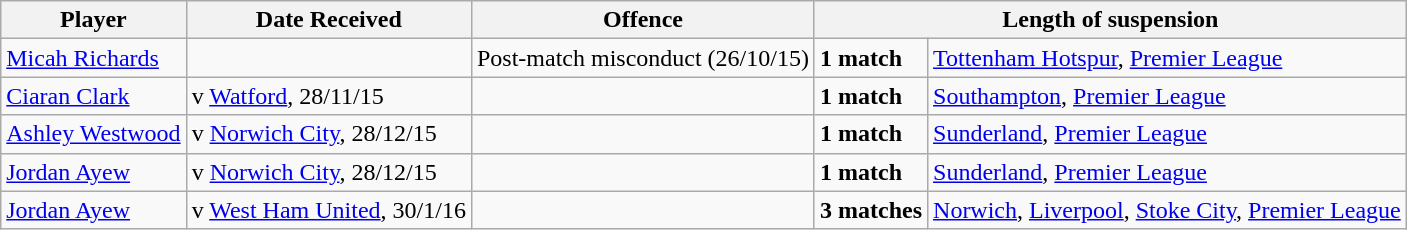<table class="wikitable">
<tr>
<th>Player</th>
<th>Date Received</th>
<th>Offence</th>
<th colspan="3">Length of suspension</th>
</tr>
<tr>
<td> <a href='#'>Micah Richards</a></td>
<td></td>
<td>Post-match misconduct (26/10/15)</td>
<td><strong>1 match</strong></td>
<td><a href='#'>Tottenham Hotspur</a>, <a href='#'>Premier League</a></td>
</tr>
<tr>
<td> <a href='#'>Ciaran Clark</a></td>
<td> v <a href='#'>Watford</a>, 28/11/15</td>
<td></td>
<td><strong>1 match</strong></td>
<td><a href='#'>Southampton</a>, <a href='#'>Premier League</a></td>
</tr>
<tr>
<td> <a href='#'>Ashley Westwood</a></td>
<td> v <a href='#'>Norwich City</a>, 28/12/15</td>
<td></td>
<td><strong>1 match</strong></td>
<td><a href='#'>Sunderland</a>, <a href='#'>Premier League</a></td>
</tr>
<tr>
<td> <a href='#'>Jordan Ayew</a></td>
<td> v <a href='#'>Norwich City</a>, 28/12/15</td>
<td></td>
<td><strong>1 match</strong></td>
<td><a href='#'>Sunderland</a>, <a href='#'>Premier League</a></td>
</tr>
<tr>
<td> <a href='#'>Jordan Ayew</a></td>
<td> v <a href='#'>West Ham United</a>, 30/1/16</td>
<td></td>
<td><strong>3 matches</strong></td>
<td><a href='#'>Norwich</a>, <a href='#'>Liverpool</a>, <a href='#'>Stoke City</a>, <a href='#'>Premier League</a></td>
</tr>
</table>
